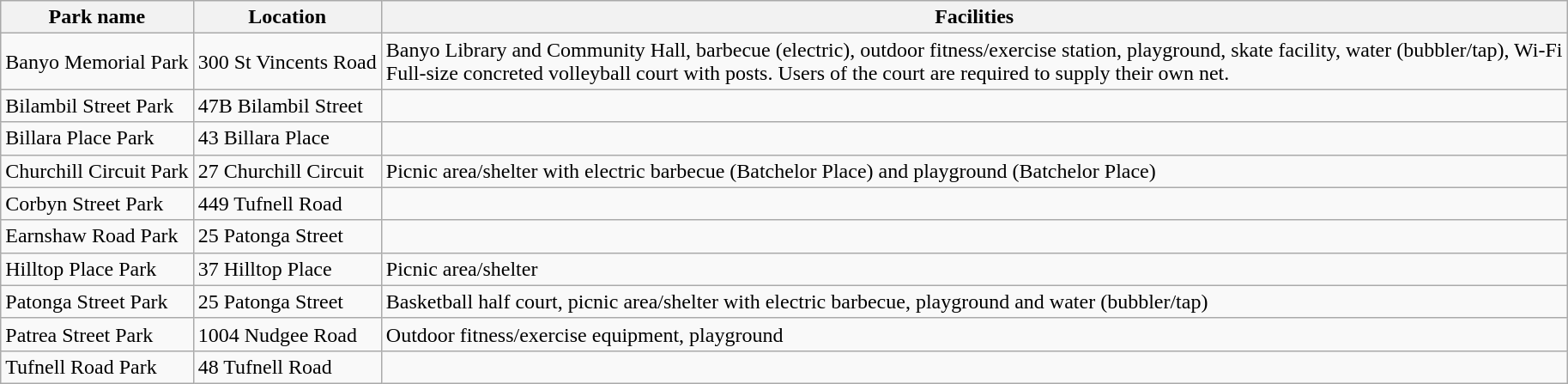<table class="wikitable">
<tr>
<th>Park name</th>
<th>Location</th>
<th>Facilities</th>
</tr>
<tr>
<td>Banyo Memorial Park</td>
<td>300 St Vincents Road</td>
<td>Banyo Library and Community Hall, barbecue (electric), outdoor fitness/exercise station, playground, skate facility, water (bubbler/tap), Wi-Fi<br>Full-size concreted volleyball court with posts. Users of the court are required to supply their own net.</td>
</tr>
<tr>
<td>Bilambil Street Park</td>
<td>47B Bilambil Street</td>
<td></td>
</tr>
<tr>
<td>Billara Place Park</td>
<td>43 Billara Place</td>
<td></td>
</tr>
<tr>
<td>Churchill Circuit Park</td>
<td>27 Churchill Circuit</td>
<td>Picnic area/shelter with electric barbecue (Batchelor Place) and playground (Batchelor Place)</td>
</tr>
<tr>
<td>Corbyn Street Park</td>
<td>449 Tufnell Road</td>
<td></td>
</tr>
<tr>
<td>Earnshaw Road Park</td>
<td>25 Patonga Street</td>
<td></td>
</tr>
<tr>
<td>Hilltop Place Park</td>
<td>37 Hilltop Place</td>
<td>Picnic area/shelter</td>
</tr>
<tr>
<td>Patonga Street Park</td>
<td>25 Patonga Street</td>
<td>Basketball half court, picnic area/shelter with electric barbecue, playground and water (bubbler/tap)</td>
</tr>
<tr>
<td>Patrea Street Park</td>
<td>1004 Nudgee Road</td>
<td>Outdoor fitness/exercise equipment, playground</td>
</tr>
<tr>
<td>Tufnell Road Park</td>
<td>48 Tufnell Road</td>
<td></td>
</tr>
</table>
